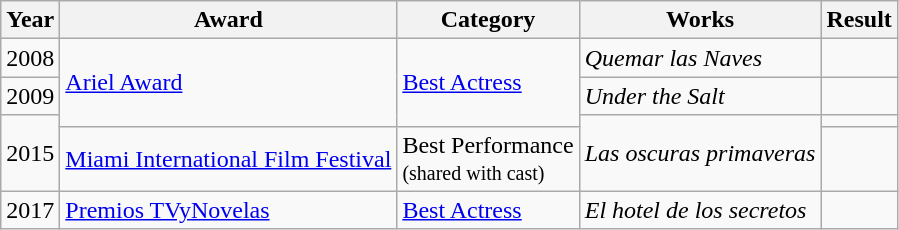<table class="wikitable plainrowheaders">
<tr>
<th scope="col">Year</th>
<th scope="col">Award</th>
<th scope="col">Category</th>
<th scope="col">Works</th>
<th scope="col">Result</th>
</tr>
<tr>
<td rowspan="1">2008</td>
<td rowspan="3"><a href='#'>Ariel Award</a></td>
<td rowspan="3"><a href='#'>Best Actress</a></td>
<td><em>Quemar las Naves</em></td>
<td></td>
</tr>
<tr>
<td rowspan="1">2009</td>
<td rowspan="1"><em>Under the Salt</em></td>
<td></td>
</tr>
<tr>
<td rowspan="2">2015</td>
<td rowspan="2"><em>Las oscuras primaveras</em></td>
<td></td>
</tr>
<tr>
<td><a href='#'>Miami International Film Festival</a></td>
<td>Best Performance <br><small>(shared with cast)</small></td>
<td></td>
</tr>
<tr>
<td>2017</td>
<td><a href='#'>Premios TVyNovelas</a></td>
<td><a href='#'>Best Actress</a></td>
<td><em>El hotel de los secretos</em></td>
<td></td>
</tr>
</table>
